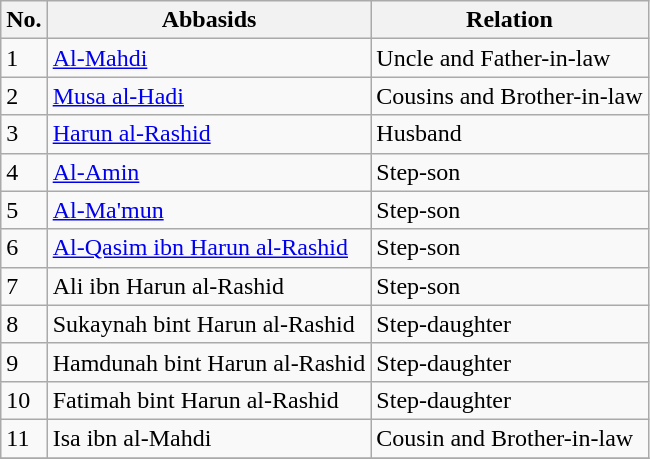<table class="wikitable" border="2">
<tr>
<th>No.</th>
<th>Abbasids</th>
<th>Relation</th>
</tr>
<tr>
<td>1</td>
<td><a href='#'>Al-Mahdi</a></td>
<td>Uncle and Father-in-law</td>
</tr>
<tr>
<td>2</td>
<td><a href='#'>Musa al-Hadi</a></td>
<td>Cousins and Brother-in-law</td>
</tr>
<tr>
<td>3</td>
<td><a href='#'>Harun al-Rashid</a></td>
<td>Husband</td>
</tr>
<tr>
<td>4</td>
<td><a href='#'>Al-Amin</a></td>
<td>Step-son</td>
</tr>
<tr>
<td>5</td>
<td><a href='#'>Al-Ma'mun</a></td>
<td>Step-son</td>
</tr>
<tr>
<td>6</td>
<td><a href='#'>Al-Qasim ibn Harun al-Rashid</a></td>
<td>Step-son</td>
</tr>
<tr>
<td>7</td>
<td>Ali ibn Harun al-Rashid</td>
<td>Step-son</td>
</tr>
<tr>
<td>8</td>
<td>Sukaynah bint Harun al-Rashid</td>
<td>Step-daughter</td>
</tr>
<tr>
<td>9</td>
<td>Hamdunah bint Harun al-Rashid</td>
<td>Step-daughter</td>
</tr>
<tr>
<td>10</td>
<td>Fatimah bint Harun al-Rashid</td>
<td>Step-daughter</td>
</tr>
<tr>
<td>11</td>
<td>Isa ibn al-Mahdi</td>
<td>Cousin and Brother-in-law</td>
</tr>
<tr>
</tr>
</table>
